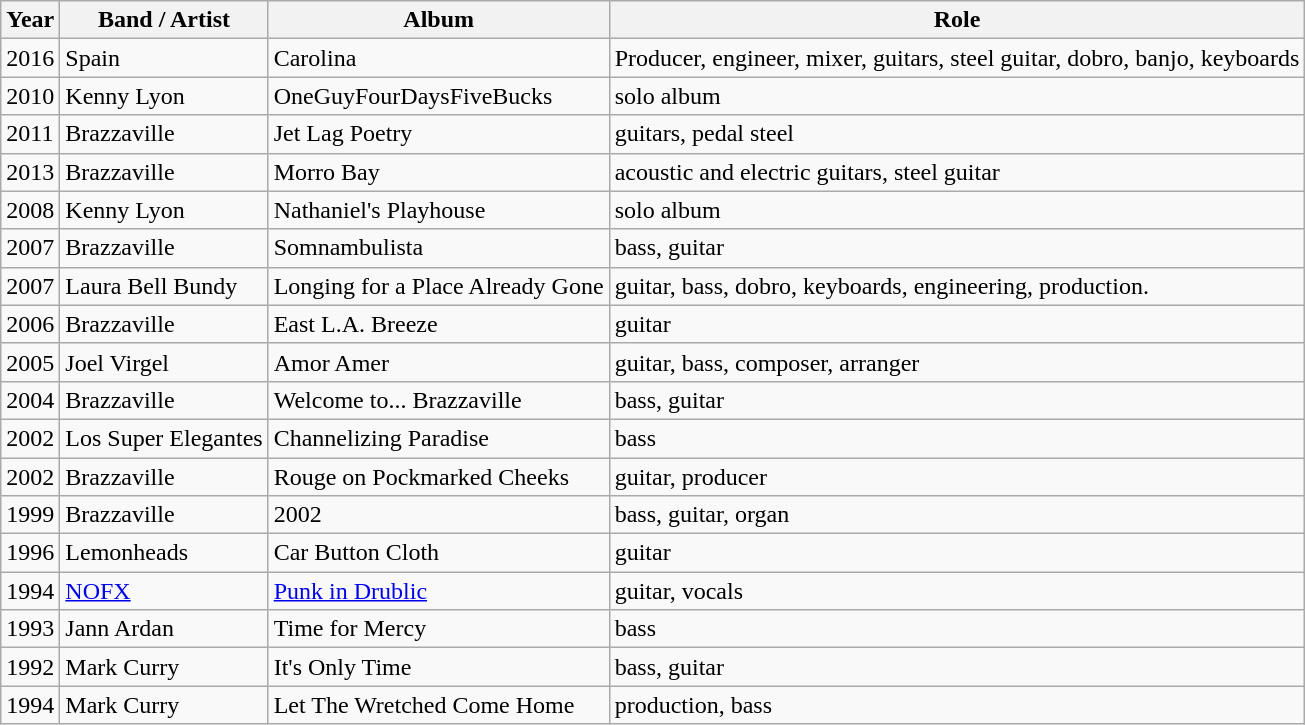<table class="wikitable">
<tr>
<th rowspan="1">Year</th>
<th rowspan="1">Band / Artist</th>
<th rowspan="1">Album</th>
<th rowspan="1">Role</th>
</tr>
<tr>
<td>2016</td>
<td>Spain</td>
<td>Carolina</td>
<td>Producer, engineer, mixer, guitars, steel guitar, dobro, banjo, keyboards</td>
</tr>
<tr>
<td>2010</td>
<td>Kenny Lyon</td>
<td>OneGuyFourDaysFiveBucks</td>
<td>solo album</td>
</tr>
<tr>
<td>2011</td>
<td>Brazzaville</td>
<td>Jet Lag Poetry</td>
<td>guitars, pedal steel</td>
</tr>
<tr>
<td>2013</td>
<td>Brazzaville</td>
<td>Morro Bay</td>
<td>acoustic and electric guitars, steel guitar</td>
</tr>
<tr>
<td>2008</td>
<td>Kenny Lyon</td>
<td>Nathaniel's Playhouse</td>
<td>solo album</td>
</tr>
<tr>
<td>2007</td>
<td>Brazzaville</td>
<td>Somnambulista</td>
<td>bass, guitar</td>
</tr>
<tr>
<td>2007</td>
<td>Laura Bell Bundy</td>
<td>Longing for a Place Already Gone</td>
<td>guitar, bass, dobro, keyboards, engineering, production.</td>
</tr>
<tr>
<td>2006</td>
<td>Brazzaville</td>
<td>East L.A. Breeze</td>
<td>guitar</td>
</tr>
<tr>
<td>2005</td>
<td>Joel Virgel</td>
<td>Amor Amer</td>
<td>guitar, bass, composer, arranger</td>
</tr>
<tr>
<td>2004</td>
<td>Brazzaville</td>
<td>Welcome to... Brazzaville</td>
<td>bass, guitar</td>
</tr>
<tr>
<td>2002</td>
<td>Los Super Elegantes</td>
<td>Channelizing Paradise</td>
<td>bass</td>
</tr>
<tr>
<td>2002</td>
<td>Brazzaville</td>
<td>Rouge on Pockmarked Cheeks</td>
<td>guitar, producer</td>
</tr>
<tr>
<td>1999</td>
<td>Brazzaville</td>
<td>2002</td>
<td>bass, guitar, organ</td>
</tr>
<tr>
<td>1996</td>
<td>Lemonheads</td>
<td>Car Button Cloth</td>
<td>guitar</td>
</tr>
<tr>
<td>1994</td>
<td><a href='#'>NOFX</a></td>
<td><a href='#'>Punk in Drublic</a></td>
<td>guitar, vocals</td>
</tr>
<tr>
<td>1993</td>
<td>Jann Ardan</td>
<td>Time for Mercy</td>
<td>bass</td>
</tr>
<tr>
<td>1992</td>
<td>Mark Curry</td>
<td>It's Only Time</td>
<td>bass, guitar</td>
</tr>
<tr>
<td>1994</td>
<td>Mark Curry</td>
<td>Let The Wretched Come Home</td>
<td>production, bass</td>
</tr>
</table>
